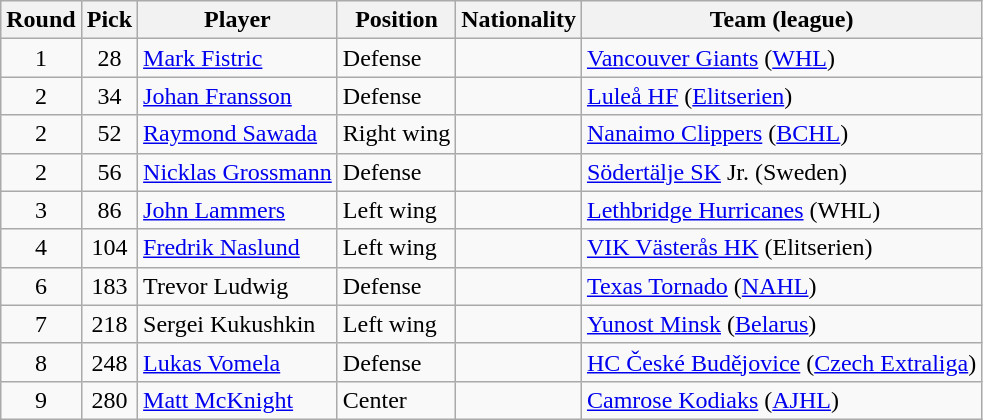<table class="wikitable" style="text-align:left">
<tr>
<th>Round</th>
<th>Pick</th>
<th>Player</th>
<th>Position</th>
<th>Nationality</th>
<th>Team (league)</th>
</tr>
<tr>
<td style="text-align:center">1</td>
<td style="text-align:center">28</td>
<td><a href='#'>Mark Fistric</a></td>
<td>Defense</td>
<td></td>
<td><a href='#'>Vancouver Giants</a> (<a href='#'>WHL</a>)</td>
</tr>
<tr>
<td style="text-align:center">2</td>
<td style="text-align:center">34</td>
<td><a href='#'>Johan Fransson</a></td>
<td>Defense</td>
<td></td>
<td><a href='#'>Luleå HF</a> (<a href='#'>Elitserien</a>)</td>
</tr>
<tr>
<td style="text-align:center">2</td>
<td style="text-align:center">52</td>
<td><a href='#'>Raymond Sawada</a></td>
<td>Right wing</td>
<td></td>
<td><a href='#'>Nanaimo Clippers</a> (<a href='#'>BCHL</a>)</td>
</tr>
<tr>
<td style="text-align:center">2</td>
<td style="text-align:center">56</td>
<td><a href='#'>Nicklas Grossmann</a></td>
<td>Defense</td>
<td></td>
<td><a href='#'>Södertälje SK</a> Jr. (Sweden)</td>
</tr>
<tr>
<td style="text-align:center">3</td>
<td style="text-align:center">86</td>
<td><a href='#'>John Lammers</a></td>
<td>Left wing</td>
<td></td>
<td><a href='#'>Lethbridge Hurricanes</a> (WHL)</td>
</tr>
<tr>
<td style="text-align:center">4</td>
<td style="text-align:center">104</td>
<td><a href='#'>Fredrik Naslund</a></td>
<td>Left wing</td>
<td></td>
<td><a href='#'>VIK Västerås HK</a> (Elitserien)</td>
</tr>
<tr>
<td style="text-align:center">6</td>
<td style="text-align:center">183</td>
<td>Trevor Ludwig</td>
<td>Defense</td>
<td></td>
<td><a href='#'>Texas Tornado</a> (<a href='#'>NAHL</a>)</td>
</tr>
<tr>
<td style="text-align:center">7</td>
<td style="text-align:center">218</td>
<td>Sergei Kukushkin</td>
<td>Left wing</td>
<td></td>
<td><a href='#'>Yunost Minsk</a> (<a href='#'>Belarus</a>)</td>
</tr>
<tr>
<td style="text-align:center">8</td>
<td style="text-align:center">248</td>
<td><a href='#'>Lukas Vomela</a></td>
<td>Defense</td>
<td></td>
<td><a href='#'>HC České Budějovice</a> (<a href='#'>Czech Extraliga</a>)</td>
</tr>
<tr>
<td style="text-align:center">9</td>
<td style="text-align:center">280</td>
<td><a href='#'>Matt McKnight</a></td>
<td>Center</td>
<td></td>
<td><a href='#'>Camrose Kodiaks</a> (<a href='#'>AJHL</a>)</td>
</tr>
</table>
